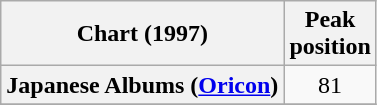<table class="wikitable sortable plainrowheaders" style="text-align:center">
<tr>
<th scope="col">Chart (1997)</th>
<th scope="col">Peak<br>position</th>
</tr>
<tr>
<th scope="row">Japanese Albums (<a href='#'>Oricon</a>)</th>
<td>81</td>
</tr>
<tr>
</tr>
</table>
